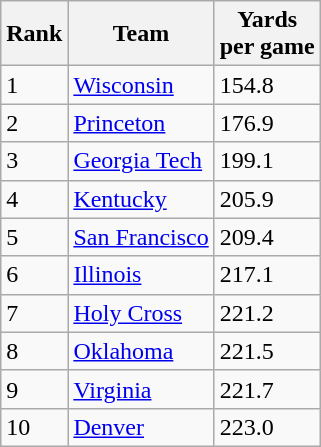<table class="wikitable sortable">
<tr>
<th>Rank</th>
<th>Team</th>
<th>Yards<br>per game</th>
</tr>
<tr>
<td>1</td>
<td><a href='#'>Wisconsin</a></td>
<td>154.8</td>
</tr>
<tr>
<td>2</td>
<td><a href='#'>Princeton</a></td>
<td>176.9</td>
</tr>
<tr>
<td>3</td>
<td><a href='#'>Georgia Tech</a></td>
<td>199.1</td>
</tr>
<tr>
<td>4</td>
<td><a href='#'>Kentucky</a></td>
<td>205.9</td>
</tr>
<tr>
<td>5</td>
<td><a href='#'>San Francisco</a></td>
<td>209.4</td>
</tr>
<tr>
<td>6</td>
<td><a href='#'>Illinois</a></td>
<td>217.1</td>
</tr>
<tr>
<td>7</td>
<td><a href='#'>Holy Cross</a></td>
<td>221.2</td>
</tr>
<tr>
<td>8</td>
<td><a href='#'>Oklahoma</a></td>
<td>221.5</td>
</tr>
<tr>
<td>9</td>
<td><a href='#'>Virginia</a></td>
<td>221.7</td>
</tr>
<tr>
<td>10</td>
<td><a href='#'>Denver</a></td>
<td>223.0</td>
</tr>
</table>
